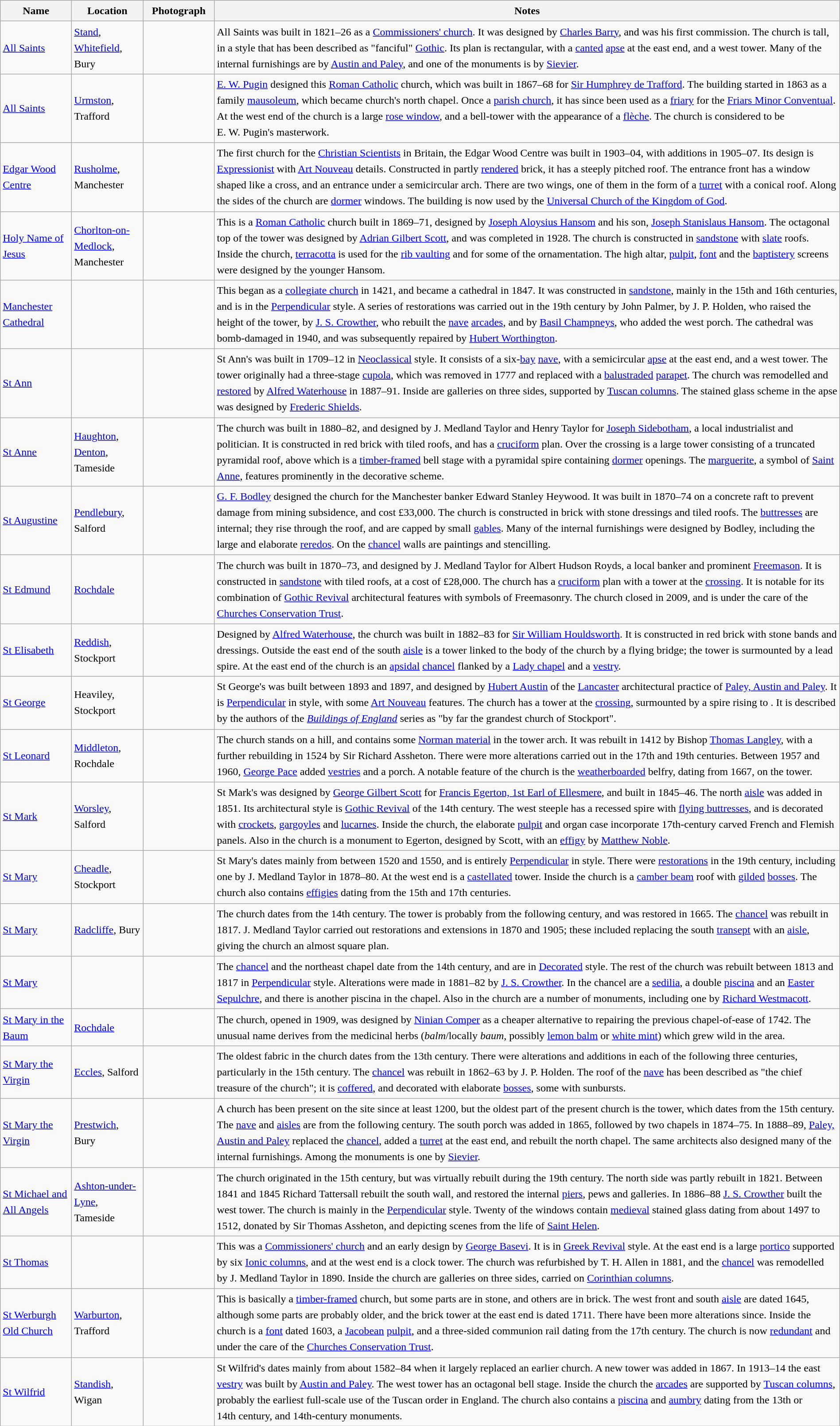<table class="wikitable sortable" style="width:100%;border:0px;text-align:left;line-height:150%;">
<tr>
<th scope="col" style="width:100px">Name</th>
<th scope="col" style="width:100px">Location</th>
<th scope="col" style="width:100px" class="unsortable">Photograph</th>
<th scope="col" class="unsortable">Notes</th>
</tr>
<tr>
<td><a href='#'>All Saints</a></td>
<td><a href='#'>Stand</a>, <a href='#'>Whitefield</a>, Bury<br><small></small></td>
<td></td>
<td>All Saints was built in 1821–26 as a <a href='#'>Commissioners' church</a>. It was designed by <a href='#'>Charles Barry</a>, and was his first commission. The church is tall, in a style that has been described as "fanciful" <a href='#'>Gothic</a>. Its plan is rectangular, with a <a href='#'>canted</a> <a href='#'>apse</a> at the east end, and a west tower. Many of the internal furnishings are by <a href='#'>Austin and Paley</a>, and one of the monuments is by <a href='#'>Sievier</a>.</td>
</tr>
<tr>
<td><a href='#'>All Saints</a></td>
<td><a href='#'>Urmston</a>, Trafford<br><small></small></td>
<td></td>
<td><a href='#'>E. W. Pugin</a> designed this <a href='#'>Roman Catholic</a> church, which was built in 1867–68 for <a href='#'>Sir Humphrey de Trafford</a>. The building started in 1863 as a family <a href='#'>mausoleum</a>, which became church's north chapel. Once a <a href='#'>parish church</a>, it has since been used as a <a href='#'>friary</a> for the <a href='#'>Friars Minor Conventual</a>. At the west end of the church is a large <a href='#'>rose window</a>, and a bell-tower with the appearance of a <a href='#'>flèche</a>. The church is considered to be E. W. Pugin's masterwork.</td>
</tr>
<tr>
<td><a href='#'>Edgar Wood Centre</a></td>
<td><a href='#'>Rusholme</a>, Manchester<br><small></small></td>
<td></td>
<td>The first church for the <a href='#'>Christian Scientists</a> in Britain, the Edgar Wood Centre was built in 1903–04, with additions in 1905–07. Its design is <a href='#'>Expressionist</a> with <a href='#'>Art Nouveau</a> details. Constructed in partly <a href='#'>rendered</a> brick, it has a steeply pitched roof. The entrance front has a window shaped like a cross, and an entrance under a semicircular arch. There are two wings, one of them in the form of a <a href='#'>turret</a> with a conical roof. Along the sides of the church are <a href='#'>dormer</a> windows. The building is now used by the <a href='#'>Universal Church of the Kingdom of God</a>.</td>
</tr>
<tr>
<td><a href='#'>Holy Name of Jesus</a></td>
<td><a href='#'>Chorlton-on-Medlock</a>, Manchester<br><small></small></td>
<td></td>
<td>This is a <a href='#'>Roman Catholic</a> church built in 1869–71, designed by <a href='#'>Joseph Aloysius Hansom</a> and his son, <a href='#'>Joseph Stanislaus Hansom</a>. The octagonal top of the tower was designed by <a href='#'>Adrian Gilbert Scott</a>, and was completed in 1928. The church is constructed in <a href='#'>sandstone</a> with <a href='#'>slate</a> roofs. Inside the church, <a href='#'>terracotta</a> is used for the <a href='#'>rib vaulting</a> and for some of the ornamentation. The high altar, <a href='#'>pulpit</a>, <a href='#'>font</a> and the <a href='#'>baptistery</a> screens were designed by the younger Hansom.</td>
</tr>
<tr>
<td><a href='#'>Manchester Cathedral</a></td>
<td><br><small></small></td>
<td></td>
<td>This began as a <a href='#'>collegiate church</a> in 1421, and became a cathedral in 1847. It was constructed in <a href='#'>sandstone</a>, mainly in the 15th and 16th centuries, and is in the <a href='#'>Perpendicular</a> style. A series of restorations was carried out in the 19th century by John Palmer, by J. P. Holden, who raised the height of the tower, by <a href='#'>J. S. Crowther</a>, who rebuilt the <a href='#'>nave</a> <a href='#'>arcades</a>, and by <a href='#'>Basil Champneys</a>, who added the west porch. The cathedral was bomb-damaged in 1940, and was subsequently repaired by <a href='#'>Hubert Worthington</a>.</td>
</tr>
<tr>
<td><a href='#'>St Ann</a></td>
<td><br><small></small></td>
<td></td>
<td>St Ann's was built in 1709–12 in <a href='#'>Neoclassical</a> style. It consists of a six-<a href='#'>bay</a> <a href='#'>nave</a>, with a semicircular <a href='#'>apse</a> at the east end, and a west tower. The tower originally had a three-stage <a href='#'>cupola</a>, which was removed in 1777 and replaced with a <a href='#'>balustraded</a> <a href='#'>parapet</a>. The church was remodelled and <a href='#'>restored</a> by <a href='#'>Alfred Waterhouse</a> in 1887–91. Inside are galleries on three sides, supported by <a href='#'>Tuscan columns</a>. The stained glass scheme in the apse was designed by <a href='#'>Frederic Shields</a>.</td>
</tr>
<tr>
<td><a href='#'>St Anne</a></td>
<td><a href='#'>Haughton</a>, <a href='#'>Denton</a>, Tameside<br><small></small></td>
<td></td>
<td>The church was built in 1880–82, and designed by J. Medland Taylor and Henry Taylor for <a href='#'>Joseph Sidebotham</a>, a local industrialist and politician. It is constructed in red brick with tiled roofs, and has a <a href='#'>cruciform</a> plan. Over the crossing is a large tower consisting of a truncated pyramidal roof, above which is a <a href='#'>timber-framed</a> bell stage with a pyramidal spire containing <a href='#'>dormer</a> openings. The <a href='#'>marguerite</a>, a symbol of <a href='#'>Saint Anne</a>, features prominently in the decorative scheme.</td>
</tr>
<tr>
<td><a href='#'>St Augustine</a></td>
<td><a href='#'>Pendlebury</a>, Salford<br><small></small></td>
<td></td>
<td><a href='#'>G. F. Bodley</a> designed the church for the Manchester banker Edward Stanley Heywood. It was built in 1870–74 on a concrete raft to prevent damage from mining subsidence, and cost £33,000. The church is constructed in brick with stone dressings and tiled roofs. The <a href='#'>buttresses</a> are internal; they rise through the roof, and are capped by small <a href='#'>gables</a>. Many of the internal furnishings were designed by Bodley, including the large and elaborate <a href='#'>reredos</a>. On the <a href='#'>chancel</a> walls are paintings and stencilling.</td>
</tr>
<tr>
<td><a href='#'>St Edmund</a></td>
<td><a href='#'>Rochdale</a><br><small></small></td>
<td></td>
<td>The church was built in 1870–73, and designed by J. Medland Taylor for Albert Hudson Royds, a local banker and prominent <a href='#'>Freemason</a>. It is constructed in <a href='#'>sandstone</a> with tiled roofs, at a cost of £28,000. The church has a <a href='#'>cruciform</a> plan with a tower at the <a href='#'>crossing</a>. It is notable for its combination of <a href='#'>Gothic Revival</a> architectural features with symbols of Freemasonry. The church closed in 2009, and is under the care of the <a href='#'>Churches Conservation Trust</a>.</td>
</tr>
<tr>
<td><a href='#'>St Elisabeth</a></td>
<td><a href='#'>Reddish</a>, Stockport<br><small></small></td>
<td></td>
<td>Designed by <a href='#'>Alfred Waterhouse</a>, the church was built in 1882–83 for <a href='#'>Sir William Houldsworth</a>. It is constructed in red brick with stone bands and dressings. Outside the east end of the south <a href='#'>aisle</a> is a tower linked to the body of the church by a flying bridge; the tower is surmounted by a lead spire. At the east end of the church is an <a href='#'>apsidal</a> <a href='#'>chancel</a> flanked by a <a href='#'>Lady chapel</a> and a <a href='#'>vestry</a>.</td>
</tr>
<tr>
<td><a href='#'>St George</a></td>
<td>Heaviley, Stockport<br><small></small></td>
<td></td>
<td>St George's was built between 1893 and 1897, and designed by <a href='#'>Hubert Austin</a> of the <a href='#'>Lancaster</a> architectural practice of <a href='#'>Paley, Austin and Paley</a>. It is <a href='#'>Perpendicular</a> in style, with some <a href='#'>Art Nouveau</a> features. The church has a tower at the <a href='#'>crossing</a>, surmounted by a spire rising to . It is described by the authors of the <em><a href='#'>Buildings of England</a></em> series as "by far the grandest church of Stockport".</td>
</tr>
<tr>
<td><a href='#'>St Leonard</a></td>
<td><a href='#'>Middleton</a>, Rochdale<br><small></small></td>
<td></td>
<td>The church stands on a hill, and contains some <a href='#'>Norman material</a> in the tower arch. It was rebuilt in 1412 by Bishop <a href='#'>Thomas Langley</a>, with a further rebuilding in 1524 by Sir Richard Assheton. There were more alterations carried out in the 17th and 19th centuries. Between 1957 and 1960, <a href='#'>George Pace</a> added <a href='#'>vestries</a> and a porch. A notable feature of the church is the <a href='#'>weatherboarded</a> belfry, dating from 1667, on the tower.</td>
</tr>
<tr>
<td><a href='#'>St Mark</a></td>
<td><a href='#'>Worsley</a>, Salford<br><small></small></td>
<td></td>
<td>St Mark's was designed by <a href='#'>George Gilbert Scott</a> for <a href='#'>Francis Egerton, 1st Earl of Ellesmere</a>, and built in 1845–46. The north <a href='#'>aisle</a> was added in 1851. Its architectural style is <a href='#'>Gothic Revival</a> of the 14th century. The west steeple has a recessed spire with <a href='#'>flying buttresses</a>, and is decorated with <a href='#'>crockets</a>, <a href='#'>gargoyles</a> and <a href='#'>lucarnes</a>. Inside the church, the elaborate <a href='#'>pulpit</a> and organ case incorporate 17th-century carved French and Flemish panels. Also in the church is a monument to Egerton, designed by Scott, with an <a href='#'>effigy</a> by <a href='#'>Matthew Noble</a>.</td>
</tr>
<tr>
<td><a href='#'>St Mary</a></td>
<td><a href='#'>Cheadle</a>, Stockport<br><small></small></td>
<td></td>
<td>St Mary's dates mainly from between 1520 and 1550, and is entirely <a href='#'>Perpendicular</a> in style. There were <a href='#'>restorations</a> in the 19th century, including one by J. Medland Taylor in 1878–80. At the west end is a <a href='#'>castellated</a> tower. Inside the church is a <a href='#'>camber beam</a> roof with <a href='#'>gilded</a> <a href='#'>bosses</a>. The church also contains <a href='#'>effigies</a> dating from the 15th and 17th centuries.</td>
</tr>
<tr>
<td><a href='#'>St Mary</a></td>
<td><a href='#'>Radcliffe</a>, Bury<br><small></small></td>
<td></td>
<td>The church dates from the 14th century. The tower is probably from the following century, and was restored in 1665. The <a href='#'>chancel</a> was rebuilt in 1817. J. Medland Taylor carried out restorations and extensions in 1870 and 1905; these included replacing the south <a href='#'>transept</a> with an <a href='#'>aisle</a>, giving the church an almost square plan.</td>
</tr>
<tr>
<td><a href='#'>St Mary</a></td>
<td><br><small></small></td>
<td></td>
<td>The <a href='#'>chancel</a> and the northeast chapel date from the 14th century, and are in <a href='#'>Decorated</a> style. The rest of the church was rebuilt between 1813 and 1817 in <a href='#'>Perpendicular</a> style. Alterations were made in 1881–82 by <a href='#'>J. S. Crowther</a>. In the chancel are a <a href='#'>sedilia</a>, a double <a href='#'>piscina</a> and an <a href='#'>Easter Sepulchre</a>, and there is another piscina in the chapel. Also in the church are a number of monuments, including one by <a href='#'>Richard Westmacott</a>.</td>
</tr>
<tr>
<td><a href='#'>St Mary in the Baum</a></td>
<td><a href='#'>Rochdale</a><br><small></small></td>
<td></td>
<td>The church, opened in 1909, was designed by <a href='#'>Ninian Comper</a> as a cheaper alternative to repairing the previous chapel-of-ease of 1742. The unusual name derives from the medicinal herbs (<em>balm</em>/locally <em>baum</em>, possibly <a href='#'>lemon balm</a> or <a href='#'>white mint</a>) which grew wild in the area.</td>
</tr>
<tr>
<td><a href='#'>St Mary the Virgin</a></td>
<td><a href='#'>Eccles</a>, Salford<br><small></small></td>
<td></td>
<td>The oldest fabric in the church dates from the 13th century. There were alterations and additions in each of the following three centuries, particularly in the 15th century. The <a href='#'>chancel</a> was rebuilt in 1862–63 by J. P. Holden. The roof of the <a href='#'>nave</a> has been described as "the chief treasure of the church"; it is <a href='#'>coffered</a>, and decorated with elaborate <a href='#'>bosses</a>, some with sunbursts.</td>
</tr>
<tr>
<td><a href='#'>St Mary the Virgin</a></td>
<td><a href='#'>Prestwich</a>, Bury<br><small></small></td>
<td></td>
<td>A church has been present on the site since at least 1200, but the oldest part of the present church is the tower, which dates from the 15th century. The <a href='#'>nave</a> and <a href='#'>aisles</a> are from the following century. The south porch was added in 1865, followed by two chapels in 1874–75. In 1888–89, <a href='#'>Paley, Austin and Paley</a> replaced the <a href='#'>chancel</a>, added a <a href='#'>turret</a> at the east end, and rebuilt the north chapel. The same architects also designed many of the internal furnishings. Among the monuments is one by <a href='#'>Sievier</a>.</td>
</tr>
<tr>
<td><a href='#'>St Michael and All Angels</a></td>
<td><a href='#'>Ashton-under-Lyne</a>, Tameside<br><small></small></td>
<td></td>
<td>The church originated in the 15th century, but was virtually rebuilt during the 19th century. The north side was partly rebuilt in 1821. Between 1841 and 1845 Richard Tattersall rebuilt the south wall, and restored the internal <a href='#'>piers</a>, pews and galleries. In 1886–88 <a href='#'>J. S. Crowther</a> built the west tower. The church is mainly in the <a href='#'>Perpendicular</a> style. Twenty of the windows contain <a href='#'>medieval</a> stained glass dating from about 1497 to 1512, donated by Sir Thomas Assheton, and depicting scenes from the life of <a href='#'>Saint Helen</a>.</td>
</tr>
<tr>
<td><a href='#'>St Thomas</a></td>
<td><br><small></small></td>
<td></td>
<td>This was a <a href='#'>Commissioners' church</a> and an early design by <a href='#'>George Basevi</a>. It is in <a href='#'>Greek Revival</a> style. At the east end is a large <a href='#'>portico</a> supported by six <a href='#'>Ionic columns</a>, and at the west end is a clock tower. The church was refurbished by T. H. Allen in 1881, and the <a href='#'>chancel</a> was remodelled by J. Medland Taylor in 1890. Inside the church are galleries on three sides, carried on <a href='#'>Corinthian columns</a>.</td>
</tr>
<tr>
<td><a href='#'>St Werburgh Old Church</a></td>
<td><a href='#'>Warburton</a>, Trafford<br><small></small></td>
<td></td>
<td>This is basically a <a href='#'>timber-framed</a> church, but some parts are in stone, and others are in brick. The west front and south <a href='#'>aisle</a> are dated 1645, although some parts are probably older, and the brick tower at the east end is dated 1711. There have been more alterations since. Inside the church is a <a href='#'>font</a> dated 1603, a <a href='#'>Jacobean</a> <a href='#'>pulpit</a>, and a three-sided communion rail dating from the 17th century. The church is now <a href='#'>redundant</a> and under the care of the <a href='#'>Churches Conservation Trust</a>.</td>
</tr>
<tr>
<td><a href='#'>St Wilfrid</a></td>
<td><a href='#'>Standish</a>, Wigan<br><small></small></td>
<td></td>
<td>St Wilfrid's dates mainly from about 1582–84 when it largely replaced an earlier church. A new tower was added in 1867. In 1913–14 the east <a href='#'>vestry</a> was built by <a href='#'>Austin and Paley</a>. The west tower has an octagonal bell stage. Inside the church the <a href='#'>arcades</a> are supported by <a href='#'>Tuscan columns</a>, probably the earliest full-scale use of the Tuscan order in England. The church also contains a <a href='#'>piscina</a> and <a href='#'>aumbry</a> dating from the 13th or 14th century, and 14th-century monuments.</td>
</tr>
<tr>
</tr>
</table>
